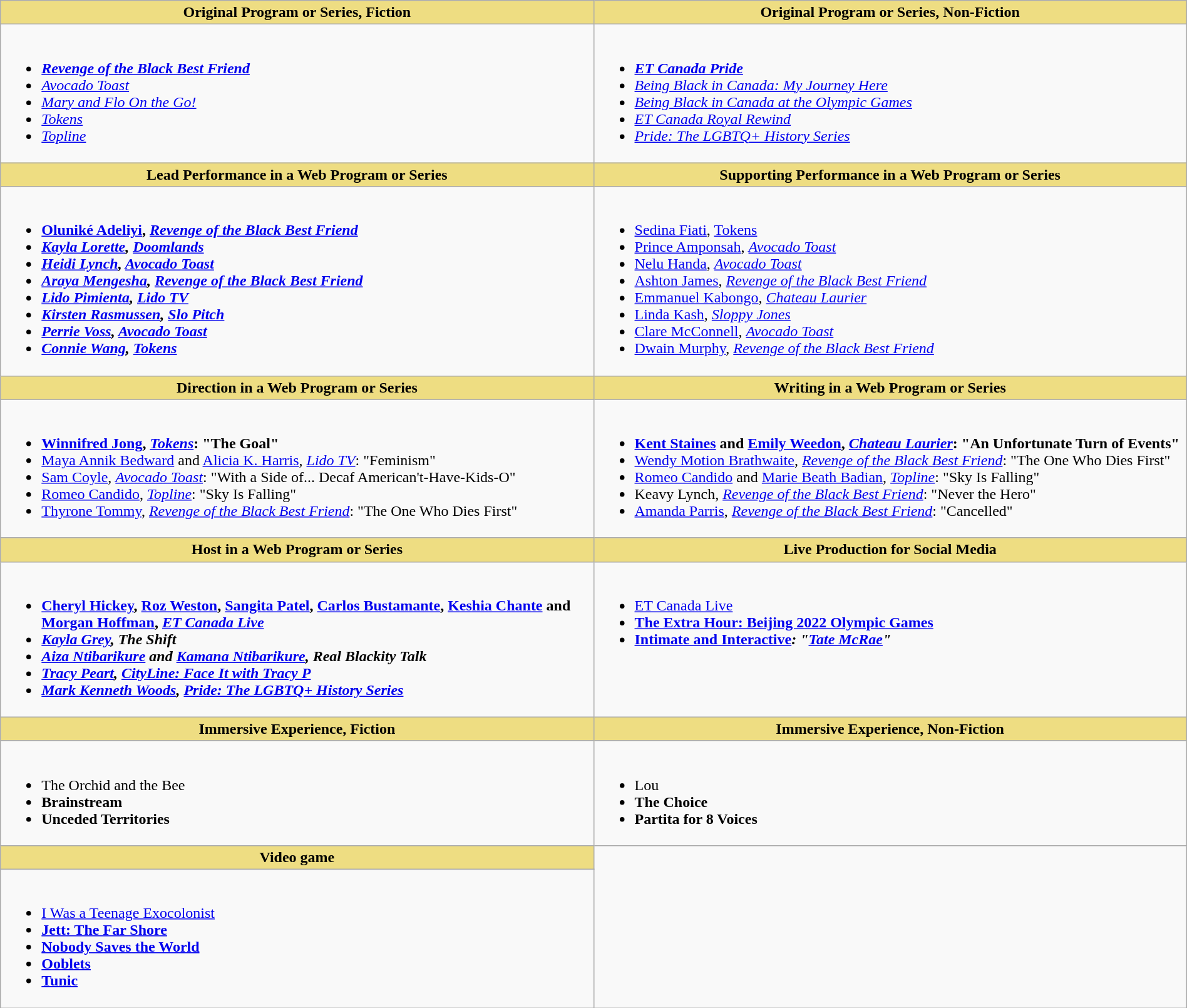<table class=wikitable width="100%">
<tr>
<th style="background:#EEDD82; width:50%">Original Program or Series, Fiction</th>
<th style="background:#EEDD82; width:50%">Original Program or Series, Non-Fiction</th>
</tr>
<tr>
<td valign="top"><br><ul><li> <strong><em><a href='#'>Revenge of the Black Best Friend</a></em></strong></li><li><em><a href='#'>Avocado Toast</a></em></li><li><em><a href='#'>Mary and Flo On the Go!</a></em></li><li><em><a href='#'>Tokens</a></em></li><li><em><a href='#'>Topline</a></em></li></ul></td>
<td valign="top"><br><ul><li> <strong><em><a href='#'>ET Canada Pride</a></em></strong></li><li><em><a href='#'>Being Black in Canada: My Journey Here</a></em></li><li><em><a href='#'>Being Black in Canada at the Olympic Games</a></em></li><li><em><a href='#'>ET Canada Royal Rewind</a></em></li><li><em><a href='#'>Pride: The LGBTQ+ History Series</a></em></li></ul></td>
</tr>
<tr>
<th style="background:#EEDD82; width:50%">Lead Performance in a Web Program or Series</th>
<th style="background:#EEDD82; width:50%">Supporting Performance in a Web Program or Series</th>
</tr>
<tr>
<td valign="top"><br><ul><li> <strong><a href='#'>Oluniké Adeliyi</a>, <em><a href='#'>Revenge of the Black Best Friend</a><strong><em></li><li><a href='#'>Kayla Lorette</a>, </em><a href='#'>Doomlands</a><em></li><li><a href='#'>Heidi Lynch</a>, </em><a href='#'>Avocado Toast</a><em></li><li><a href='#'>Araya Mengesha</a>, </em><a href='#'>Revenge of the Black Best Friend</a><em></li><li><a href='#'>Lido Pimienta</a>, </em><a href='#'>Lido TV</a><em></li><li><a href='#'>Kirsten Rasmussen</a>, </em><a href='#'>Slo Pitch</a><em></li><li><a href='#'>Perrie Voss</a>, </em><a href='#'>Avocado Toast</a><em></li><li><a href='#'>Connie Wang</a>, </em><a href='#'>Tokens</a><em></li></ul></td>
<td valign="top"><br><ul><li> </strong><a href='#'>Sedina Fiati</a>, </em><a href='#'>Tokens</a></em></strong></li><li><a href='#'>Prince Amponsah</a>, <em><a href='#'>Avocado Toast</a></em></li><li><a href='#'>Nelu Handa</a>, <em><a href='#'>Avocado Toast</a></em></li><li><a href='#'>Ashton James</a>, <em><a href='#'>Revenge of the Black Best Friend</a></em></li><li><a href='#'>Emmanuel Kabongo</a>, <em><a href='#'>Chateau Laurier</a></em></li><li><a href='#'>Linda Kash</a>, <em><a href='#'>Sloppy Jones</a></em></li><li><a href='#'>Clare McConnell</a>, <em><a href='#'>Avocado Toast</a></em></li><li><a href='#'>Dwain Murphy</a>, <em><a href='#'>Revenge of the Black Best Friend</a></em></li></ul></td>
</tr>
<tr>
<th style="background:#EEDD82; width:50%">Direction in a Web Program or Series</th>
<th style="background:#EEDD82; width:50%">Writing in a Web Program or Series</th>
</tr>
<tr>
<td valign="top"><br><ul><li> <strong><a href='#'>Winnifred Jong</a>, <em><a href='#'>Tokens</a></em>: "The Goal"</strong></li><li><a href='#'>Maya Annik Bedward</a> and <a href='#'>Alicia K. Harris</a>, <em><a href='#'>Lido TV</a></em>: "Feminism"</li><li><a href='#'>Sam Coyle</a>, <em><a href='#'>Avocado Toast</a></em>: "With a Side of... Decaf American't-Have-Kids-O"</li><li><a href='#'>Romeo Candido</a>, <em><a href='#'>Topline</a></em>: "Sky Is Falling"</li><li><a href='#'>Thyrone Tommy</a>, <em><a href='#'>Revenge of the Black Best Friend</a></em>: "The One Who Dies First"</li></ul></td>
<td valign="top"><br><ul><li> <strong><a href='#'>Kent Staines</a> and <a href='#'>Emily Weedon</a>, <em><a href='#'>Chateau Laurier</a></em>: "An Unfortunate Turn of Events"</strong></li><li><a href='#'>Wendy Motion Brathwaite</a>, <em><a href='#'>Revenge of the Black Best Friend</a></em>: "The One Who Dies First"</li><li><a href='#'>Romeo Candido</a> and <a href='#'>Marie Beath Badian</a>, <em><a href='#'>Topline</a></em>: "Sky Is Falling"</li><li>Keavy Lynch, <em><a href='#'>Revenge of the Black Best Friend</a></em>: "Never the Hero"</li><li><a href='#'>Amanda Parris</a>, <em><a href='#'>Revenge of the Black Best Friend</a></em>: "Cancelled"</li></ul></td>
</tr>
<tr>
<th style="background:#EEDD82; width:50%">Host in a Web Program or Series</th>
<th style="background:#EEDD82; width:50%">Live Production for Social Media</th>
</tr>
<tr>
<td valign="top"><br><ul><li> <strong><a href='#'>Cheryl Hickey</a>, <a href='#'>Roz Weston</a>, <a href='#'>Sangita Patel</a>, <a href='#'>Carlos Bustamante</a>, <a href='#'>Keshia Chante</a> and <a href='#'>Morgan Hoffman</a>, <em><a href='#'>ET Canada Live</a><strong><em></li><li><a href='#'>Kayla Grey</a>, </em>The Shift<em></li><li><a href='#'>Aiza Ntibarikure</a> and <a href='#'>Kamana Ntibarikure</a>, </em>Real Blackity Talk<em></li><li><a href='#'>Tracy Peart</a>, </em><a href='#'>CityLine: Face It with Tracy P</a><em></li><li><a href='#'>Mark Kenneth Woods</a>, </em><a href='#'>Pride: The LGBTQ+ History Series</a><em></li></ul></td>
<td valign="top"><br><ul><li> </em></strong><a href='#'>ET Canada Live</a><strong><em></li><li></em><a href='#'>The Extra Hour: Beijing 2022 Olympic Games</a><em></li><li></em><a href='#'>Intimate and Interactive</a><em>: "<a href='#'>Tate McRae</a>"</li></ul></td>
</tr>
<tr>
<th style="background:#EEDD82; width:50%">Immersive Experience, Fiction</th>
<th style="background:#EEDD82; width:50%">Immersive Experience, Non-Fiction</th>
</tr>
<tr>
<td valign="top"><br><ul><li> </em></strong>The Orchid and the Bee<strong><em></li><li></em>Brainstream<em></li><li></em>Unceded Territories<em></li></ul></td>
<td valign="top"><br><ul><li> </em></strong>Lou<strong><em></li><li></em>The Choice<em></li><li></em>Partita for 8 Voices<em></li></ul></td>
</tr>
<tr>
<th style="background:#EEDD82; width:50%">Video game</th>
</tr>
<tr>
<td valign="top"><br><ul><li> </em></strong><a href='#'>I Was a Teenage Exocolonist</a><strong><em></li><li></em><a href='#'>Jett: The Far Shore</a><em></li><li></em><a href='#'>Nobody Saves the World</a><em></li><li></em><a href='#'>Ooblets</a><em></li><li></em><a href='#'>Tunic</a><em></li></ul></td>
</tr>
</table>
